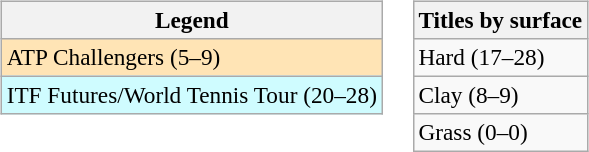<table>
<tr valign=top>
<td><br><table class="wikitable" style="font-size:97%">
<tr>
<th>Legend</th>
</tr>
<tr style="background:moccasin;">
<td>ATP Challengers (5–9)</td>
</tr>
<tr style="background:#cffcff;">
<td>ITF Futures/World Tennis Tour (20–28)</td>
</tr>
</table>
</td>
<td><br><table class="wikitable" style="font-size:97%">
<tr>
<th>Titles by surface</th>
</tr>
<tr>
<td>Hard (17–28)</td>
</tr>
<tr>
<td>Clay (8–9)</td>
</tr>
<tr>
<td>Grass (0–0)</td>
</tr>
</table>
</td>
</tr>
</table>
